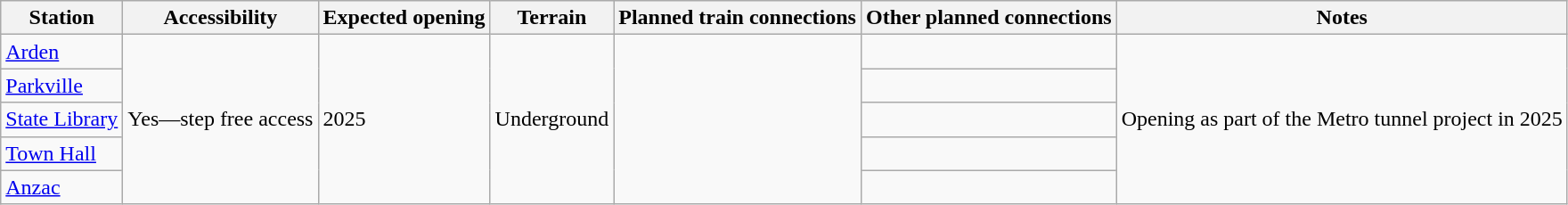<table class="wikitable">
<tr>
<th>Station</th>
<th>Accessibility</th>
<th>Expected opening</th>
<th>Terrain</th>
<th>Planned train connections</th>
<th>Other planned connections</th>
<th>Notes</th>
</tr>
<tr>
<td><a href='#'>Arden</a></td>
<td rowspan="5">Yes—step free access</td>
<td rowspan="5">2025</td>
<td rowspan="5">Underground</td>
<td rowspan="5"></td>
<td></td>
<td rowspan="5">Opening as part of the Metro tunnel project in 2025</td>
</tr>
<tr>
<td><a href='#'>Parkville</a></td>
<td></td>
</tr>
<tr>
<td><a href='#'>State Library</a></td>
<td>  </td>
</tr>
<tr>
<td><a href='#'>Town Hall</a></td>
<td>   </td>
</tr>
<tr>
<td><a href='#'>Anzac</a></td>
<td></td>
</tr>
</table>
